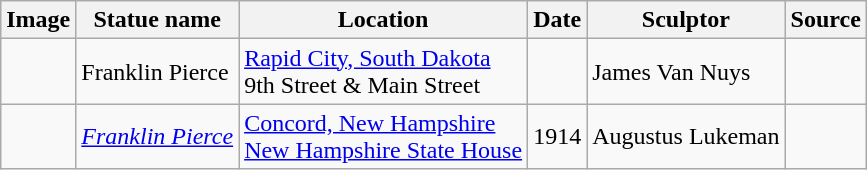<table class="wikitable sortable">
<tr>
<th scope="col" class="unsortable">Image</th>
<th scope="col">Statue name</th>
<th scope="col">Location</th>
<th scope="col">Date</th>
<th scope="col">Sculptor</th>
<th scope="col" class="unsortable">Source</th>
</tr>
<tr>
<td></td>
<td>Franklin Pierce</td>
<td><a href='#'>Rapid City, South Dakota</a><br>9th Street & Main Street</td>
<td></td>
<td>James Van Nuys</td>
<td></td>
</tr>
<tr>
<td></td>
<td><em><a href='#'>Franklin Pierce</a></em></td>
<td><a href='#'>Concord, New Hampshire</a><br><a href='#'>New Hampshire State House</a></td>
<td>1914</td>
<td>Augustus Lukeman</td>
<td></td>
</tr>
</table>
